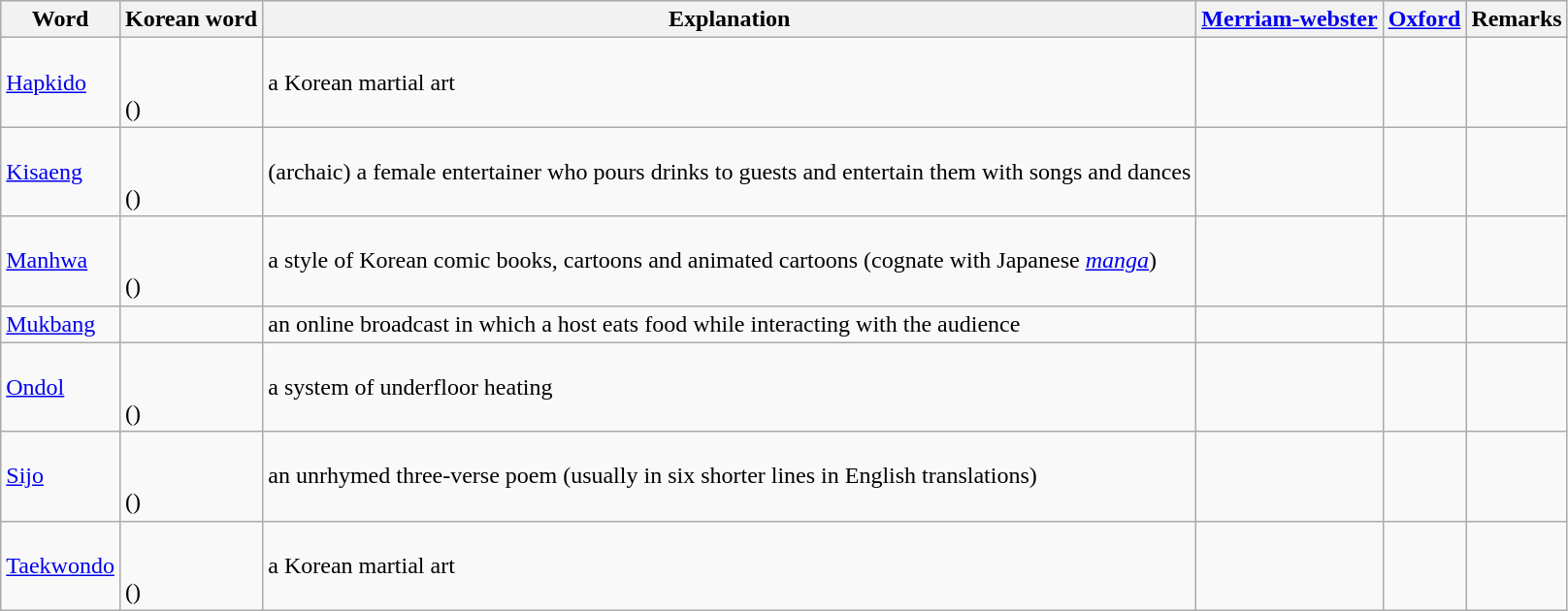<table class="wikitable" style="text-align: left;">
<tr style="background:#ececec;">
<th>Word</th>
<th>Korean word</th>
<th>Explanation</th>
<th><a href='#'>Merriam-webster</a></th>
<th><a href='#'>Oxford</a></th>
<th>Remarks</th>
</tr>
<tr>
<td><a href='#'>Hapkido</a></td>
<td><br><br>()</td>
<td>a Korean martial art</td>
<td></td>
<td></td>
<td></td>
</tr>
<tr>
<td><a href='#'>Kisaeng</a></td>
<td><br><br>()</td>
<td>(archaic) a female entertainer who pours drinks to guests and entertain them with songs and dances</td>
<td></td>
<td></td>
<td></td>
</tr>
<tr>
<td><a href='#'>Manhwa</a></td>
<td><br><br>()</td>
<td>a style of Korean comic books, cartoons and animated cartoons (cognate with Japanese <em><a href='#'>manga</a></em>)</td>
<td></td>
<td></td>
<td></td>
</tr>
<tr>
<td><a href='#'>Mukbang</a></td>
<td><br></td>
<td>an online broadcast in which a host eats food while interacting with the audience</td>
<td></td>
<td></td>
<td></td>
</tr>
<tr>
<td><a href='#'>Ondol</a></td>
<td><br><br>()</td>
<td>a system of underfloor heating</td>
<td></td>
<td></td>
<td></td>
</tr>
<tr>
<td><a href='#'>Sijo</a></td>
<td><br><br>()</td>
<td>an unrhymed three-verse poem (usually in six shorter lines in English translations)</td>
<td></td>
<td></td>
<td></td>
</tr>
<tr>
<td><a href='#'>Taekwondo</a></td>
<td><br><br>()</td>
<td>a Korean martial art</td>
<td></td>
<td></td>
<td></td>
</tr>
</table>
